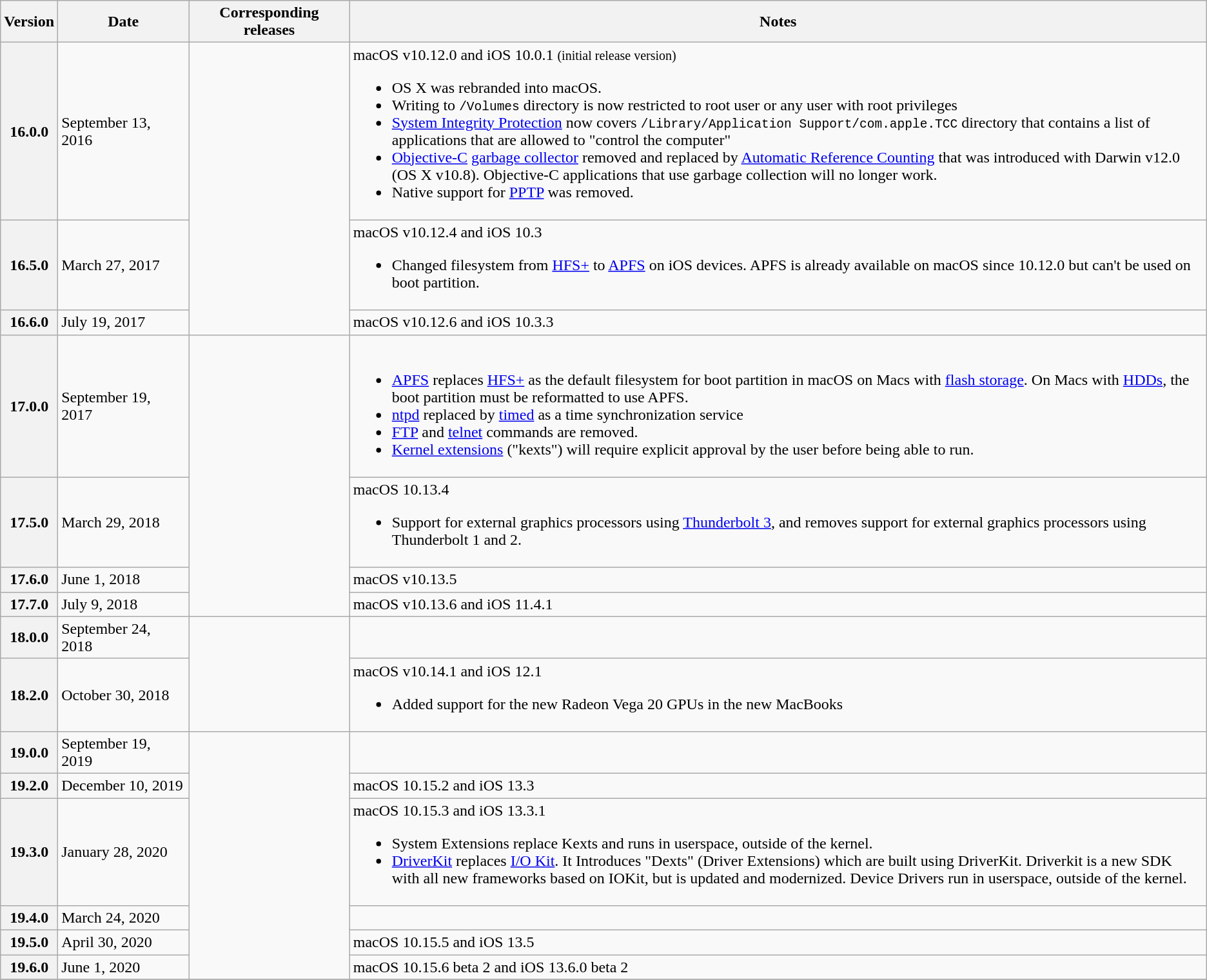<table class="wikitable mw-collapsible mw-collapsed">
<tr>
<th>Version</th>
<th style="width: 128px;">Date</th>
<th style="width: 159px;">Corresponding releases</th>
<th>Notes</th>
</tr>
<tr>
<th>16.0.0</th>
<td>September 13, 2016</td>
<td rowspan="3"></td>
<td>macOS v10.12.0 and iOS 10.0.1 <small>(initial release version)</small><br><ul><li>OS X was rebranded into macOS.</li><li>Writing to <code>/Volumes</code> directory is now restricted to root user or any user with root privileges</li><li><a href='#'>System Integrity Protection</a> now covers <code>/Library/Application Support/com.apple.TCC</code> directory that contains a list of applications that are allowed to "control the computer"</li><li><a href='#'>Objective-C</a> <a href='#'>garbage collector</a> removed and replaced by <a href='#'>Automatic Reference Counting</a> that was introduced with Darwin v12.0 (OS X v10.8). Objective-C applications that use garbage collection will no longer work.</li><li>Native support for <a href='#'>PPTP</a> was removed.</li></ul></td>
</tr>
<tr>
<th>16.5.0</th>
<td>March 27, 2017</td>
<td>macOS v10.12.4 and iOS 10.3<br><ul><li>Changed filesystem from <a href='#'>HFS+</a> to <a href='#'>APFS</a> on iOS devices. APFS is already available on macOS since 10.12.0 but can't be used on boot partition.</li></ul></td>
</tr>
<tr>
<th>16.6.0</th>
<td>July 19, 2017</td>
<td>macOS v10.12.6 and iOS 10.3.3</td>
</tr>
<tr>
<th>17.0.0</th>
<td>September 19, 2017</td>
<td rowspan="4"></td>
<td><br><ul><li><a href='#'>APFS</a> replaces <a href='#'>HFS+</a> as the default filesystem for boot partition in macOS on Macs with <a href='#'>flash storage</a>. On Macs with <a href='#'>HDDs</a>, the boot partition must be reformatted to use APFS.</li><li><a href='#'>ntpd</a> replaced by <a href='#'>timed</a> as a time synchronization service</li><li><a href='#'>FTP</a> and <a href='#'>telnet</a> commands are removed.</li><li><a href='#'>Kernel extensions</a> ("kexts") will require explicit approval by the user before being able to run.</li></ul></td>
</tr>
<tr>
<th>17.5.0</th>
<td>March 29, 2018</td>
<td>macOS 10.13.4<br><ul><li>Support for external graphics processors using <a href='#'>Thunderbolt 3</a>, and removes support for external graphics processors using Thunderbolt 1 and 2.</li></ul></td>
</tr>
<tr>
<th>17.6.0</th>
<td>June 1, 2018</td>
<td>macOS v10.13.5</td>
</tr>
<tr>
<th>17.7.0</th>
<td>July 9, 2018</td>
<td>macOS v10.13.6 and iOS 11.4.1</td>
</tr>
<tr>
<th>18.0.0</th>
<td>September 24, 2018</td>
<td rowspan="2"></td>
<td></td>
</tr>
<tr>
<th>18.2.0</th>
<td>October 30, 2018</td>
<td>macOS v10.14.1 and iOS 12.1<br><ul><li>Added support for the new Radeon Vega 20 GPUs in the new MacBooks</li></ul></td>
</tr>
<tr>
<th>19.0.0</th>
<td>September 19, 2019</td>
<td rowspan="6"></td>
<td></td>
</tr>
<tr>
<th>19.2.0</th>
<td>December 10, 2019</td>
<td>macOS 10.15.2 and iOS 13.3</td>
</tr>
<tr>
<th>19.3.0</th>
<td>January 28, 2020</td>
<td>macOS 10.15.3 and iOS 13.3.1<br><ul><li>System Extensions replace Kexts and runs in userspace, outside of the kernel.</li><li><a href='#'>DriverKit</a> replaces <a href='#'>I/O Kit</a>. It Introduces "Dexts" (Driver Extensions) which are built using DriverKit. Driverkit is a new SDK with all new frameworks based on IOKit, but is updated and modernized. Device Drivers run in userspace, outside of the kernel.</li></ul></td>
</tr>
<tr>
<th>19.4.0</th>
<td>March 24, 2020</td>
<td></td>
</tr>
<tr>
<th>19.5.0</th>
<td>April 30, 2020</td>
<td>macOS 10.15.5 and iOS 13.5</td>
</tr>
<tr>
<th>19.6.0</th>
<td>June 1, 2020</td>
<td>macOS 10.15.6 beta 2 and iOS 13.6.0 beta 2</td>
</tr>
<tr>
</tr>
</table>
